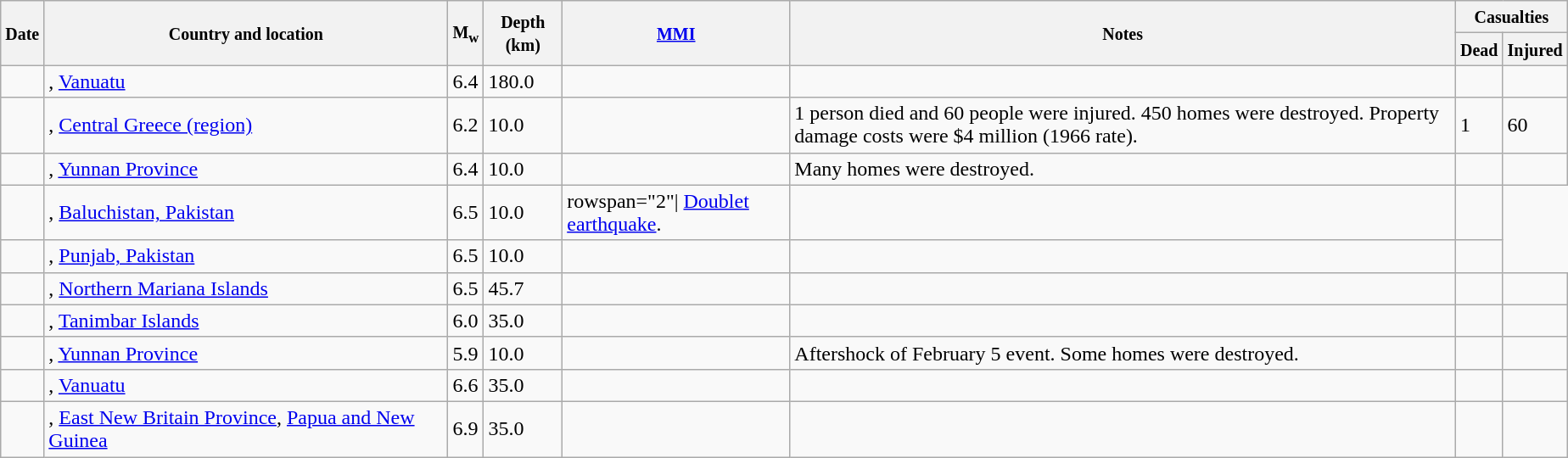<table class="wikitable sortable sort-under" style="border:1px black; margin-left:1em;">
<tr>
<th rowspan="2"><small>Date</small></th>
<th rowspan="2" style="width: 310px"><small>Country and location</small></th>
<th rowspan="2"><small>M<sub>w</sub></small></th>
<th rowspan="2"><small>Depth (km)</small></th>
<th rowspan="2"><small><a href='#'>MMI</a></small></th>
<th rowspan="2" class="unsortable"><small>Notes</small></th>
<th colspan="2"><small>Casualties</small></th>
</tr>
<tr>
<th><small>Dead</small></th>
<th><small>Injured</small></th>
</tr>
<tr>
<td></td>
<td>, <a href='#'>Vanuatu</a></td>
<td>6.4</td>
<td>180.0</td>
<td></td>
<td></td>
<td></td>
<td></td>
</tr>
<tr>
<td></td>
<td>, <a href='#'>Central Greece (region)</a></td>
<td>6.2</td>
<td>10.0</td>
<td></td>
<td>1 person died and 60 people were injured. 450 homes were destroyed. Property damage costs were $4 million (1966 rate).</td>
<td>1</td>
<td>60</td>
</tr>
<tr>
<td></td>
<td>, <a href='#'>Yunnan Province</a></td>
<td>6.4</td>
<td>10.0</td>
<td></td>
<td>Many homes were destroyed.</td>
<td></td>
<td></td>
</tr>
<tr>
<td></td>
<td>, <a href='#'>Baluchistan, Pakistan</a></td>
<td>6.5</td>
<td>10.0</td>
<td>rowspan="2"| <a href='#'>Doublet earthquake</a>.</td>
<td></td>
<td></td>
</tr>
<tr>
<td></td>
<td>, <a href='#'>Punjab, Pakistan</a></td>
<td>6.5</td>
<td>10.0</td>
<td></td>
<td></td>
<td></td>
</tr>
<tr>
<td></td>
<td>, <a href='#'>Northern Mariana Islands</a></td>
<td>6.5</td>
<td>45.7</td>
<td></td>
<td></td>
<td></td>
<td></td>
</tr>
<tr>
<td></td>
<td>, <a href='#'>Tanimbar Islands</a></td>
<td>6.0</td>
<td>35.0</td>
<td></td>
<td></td>
<td></td>
<td></td>
</tr>
<tr>
<td></td>
<td>, <a href='#'>Yunnan Province</a></td>
<td>5.9</td>
<td>10.0</td>
<td></td>
<td>Aftershock of February 5 event. Some homes were destroyed.</td>
<td></td>
<td></td>
</tr>
<tr>
<td></td>
<td>, <a href='#'>Vanuatu</a></td>
<td>6.6</td>
<td>35.0</td>
<td></td>
<td></td>
<td></td>
<td></td>
</tr>
<tr>
<td></td>
<td>, <a href='#'>East New Britain Province</a>, <a href='#'>Papua and New Guinea</a></td>
<td>6.9</td>
<td>35.0</td>
<td></td>
<td></td>
<td></td>
<td></td>
</tr>
</table>
